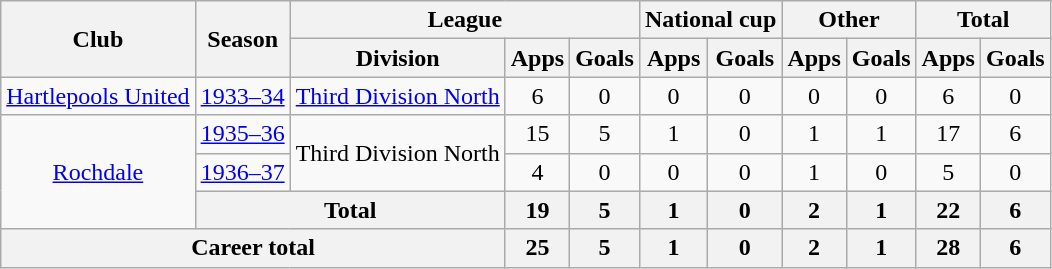<table class="wikitable" style="text-align: center;">
<tr>
<th rowspan="2">Club</th>
<th rowspan="2">Season</th>
<th colspan="3">League</th>
<th colspan="2">National cup</th>
<th colspan="2">Other</th>
<th colspan="2">Total</th>
</tr>
<tr>
<th>Division</th>
<th>Apps</th>
<th>Goals</th>
<th>Apps</th>
<th>Goals</th>
<th>Apps</th>
<th>Goals</th>
<th>Apps</th>
<th>Goals</th>
</tr>
<tr>
<td><a href='#'>Hartlepools United</a></td>
<td><a href='#'>1933–34</a></td>
<td><a href='#'>Third Division North</a></td>
<td>6</td>
<td>0</td>
<td>0</td>
<td>0</td>
<td>0</td>
<td>0</td>
<td>6</td>
<td>0</td>
</tr>
<tr>
<td rowspan="3"><a href='#'>Rochdale</a></td>
<td><a href='#'>1935–36</a></td>
<td rowspan="2">Third Division North</td>
<td>15</td>
<td>5</td>
<td>1</td>
<td>0</td>
<td>1</td>
<td>1</td>
<td>17</td>
<td>6</td>
</tr>
<tr>
<td><a href='#'>1936–37</a></td>
<td>4</td>
<td>0</td>
<td>0</td>
<td>0</td>
<td>1</td>
<td>0</td>
<td>5</td>
<td>0</td>
</tr>
<tr>
<th colspan="2">Total</th>
<th>19</th>
<th>5</th>
<th>1</th>
<th>0</th>
<th>2</th>
<th>1</th>
<th>22</th>
<th>6</th>
</tr>
<tr>
<th colspan="3">Career total</th>
<th>25</th>
<th>5</th>
<th>1</th>
<th>0</th>
<th>2</th>
<th>1</th>
<th>28</th>
<th>6</th>
</tr>
</table>
